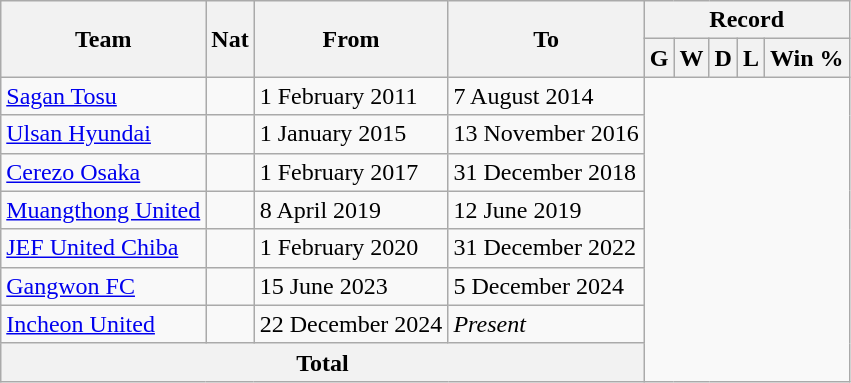<table class="wikitable" style="text-align: center">
<tr>
<th rowspan="2">Team</th>
<th rowspan="2">Nat</th>
<th rowspan="2">From</th>
<th rowspan="2">To</th>
<th colspan="5">Record</th>
</tr>
<tr>
<th>G</th>
<th>W</th>
<th>D</th>
<th>L</th>
<th>Win %</th>
</tr>
<tr>
<td align="left"><a href='#'>Sagan Tosu</a></td>
<td align="left"></td>
<td align="left">1 February 2011</td>
<td align="left">7 August 2014<br></td>
</tr>
<tr>
<td align="left"><a href='#'>Ulsan Hyundai</a></td>
<td align="left"></td>
<td align="left">1 January 2015</td>
<td align="left">13 November 2016<br></td>
</tr>
<tr>
<td align="left"><a href='#'>Cerezo Osaka</a></td>
<td align="left"></td>
<td align="left">1 February 2017</td>
<td align="left">31 December 2018<br></td>
</tr>
<tr>
<td align="left"><a href='#'>Muangthong United</a></td>
<td align="left"></td>
<td align="left">8 April 2019</td>
<td align="left">12 June 2019<br></td>
</tr>
<tr>
<td align="left"><a href='#'>JEF United Chiba</a></td>
<td align="left"></td>
<td align="left">1 February 2020</td>
<td align="left">31 December 2022<br></td>
</tr>
<tr>
<td align="left"><a href='#'>Gangwon FC</a></td>
<td align="left"></td>
<td align="left">15 June 2023</td>
<td align="left">5 December 2024<br></td>
</tr>
<tr>
<td align="left"><a href='#'>Incheon United</a></td>
<td align="left"></td>
<td align="left">22 December 2024</td>
<td align="left"><em>Present</em><br></td>
</tr>
<tr>
<th colspan="4">Total<br></th>
</tr>
</table>
